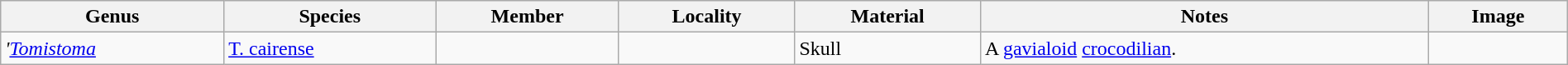<table class="wikitable" width="100%" align="center">
<tr>
<th>Genus</th>
<th>Species</th>
<th>Member</th>
<th>Locality</th>
<th>Material</th>
<th>Notes</th>
<th>Image</th>
</tr>
<tr>
<td><em>'<a href='#'>Tomistoma</a><strong></td>
<td></em><a href='#'>T. cairense</a><em></td>
<td></td>
<td></td>
<td>Skull</td>
<td>A <a href='#'>gavialoid</a> <a href='#'>crocodilian</a>.</td>
<td></td>
</tr>
</table>
